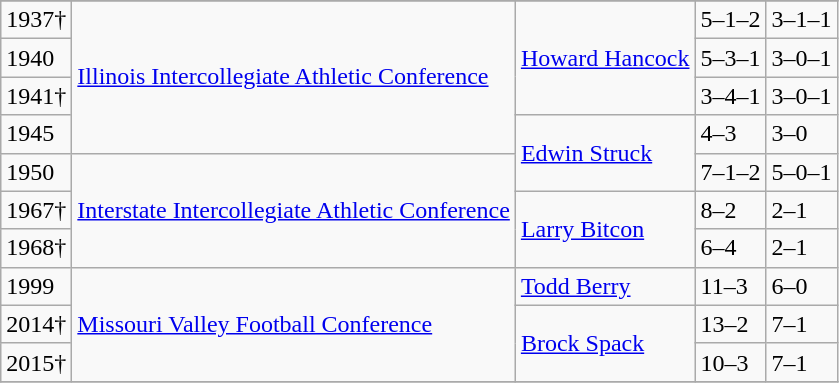<table class="wikitable">
<tr>
</tr>
<tr>
<td>1937†</td>
<td rowspan="4"><a href='#'>Illinois Intercollegiate Athletic Conference</a></td>
<td rowspan="3"><a href='#'>Howard Hancock</a></td>
<td>5–1–2</td>
<td>3–1–1</td>
</tr>
<tr>
<td>1940</td>
<td>5–3–1</td>
<td>3–0–1</td>
</tr>
<tr>
<td>1941†</td>
<td>3–4–1</td>
<td>3–0–1</td>
</tr>
<tr>
<td>1945</td>
<td rowspan="2"><a href='#'>Edwin Struck</a></td>
<td>4–3</td>
<td>3–0</td>
</tr>
<tr>
<td>1950</td>
<td rowspan= "3"><a href='#'>Interstate Intercollegiate Athletic Conference</a></td>
<td>7–1–2</td>
<td>5–0–1</td>
</tr>
<tr>
<td>1967†</td>
<td rowspan="2"><a href='#'>Larry Bitcon</a></td>
<td>8–2</td>
<td>2–1</td>
</tr>
<tr>
<td>1968†</td>
<td>6–4</td>
<td>2–1</td>
</tr>
<tr>
<td>1999</td>
<td rowspan="3"><a href='#'>Missouri Valley Football Conference</a></td>
<td><a href='#'>Todd Berry</a></td>
<td>11–3</td>
<td>6–0</td>
</tr>
<tr>
<td>2014†</td>
<td rowspan="2"><a href='#'>Brock Spack</a></td>
<td>13–2</td>
<td>7–1</td>
</tr>
<tr>
<td>2015†</td>
<td>10–3</td>
<td>7–1</td>
</tr>
<tr>
</tr>
</table>
